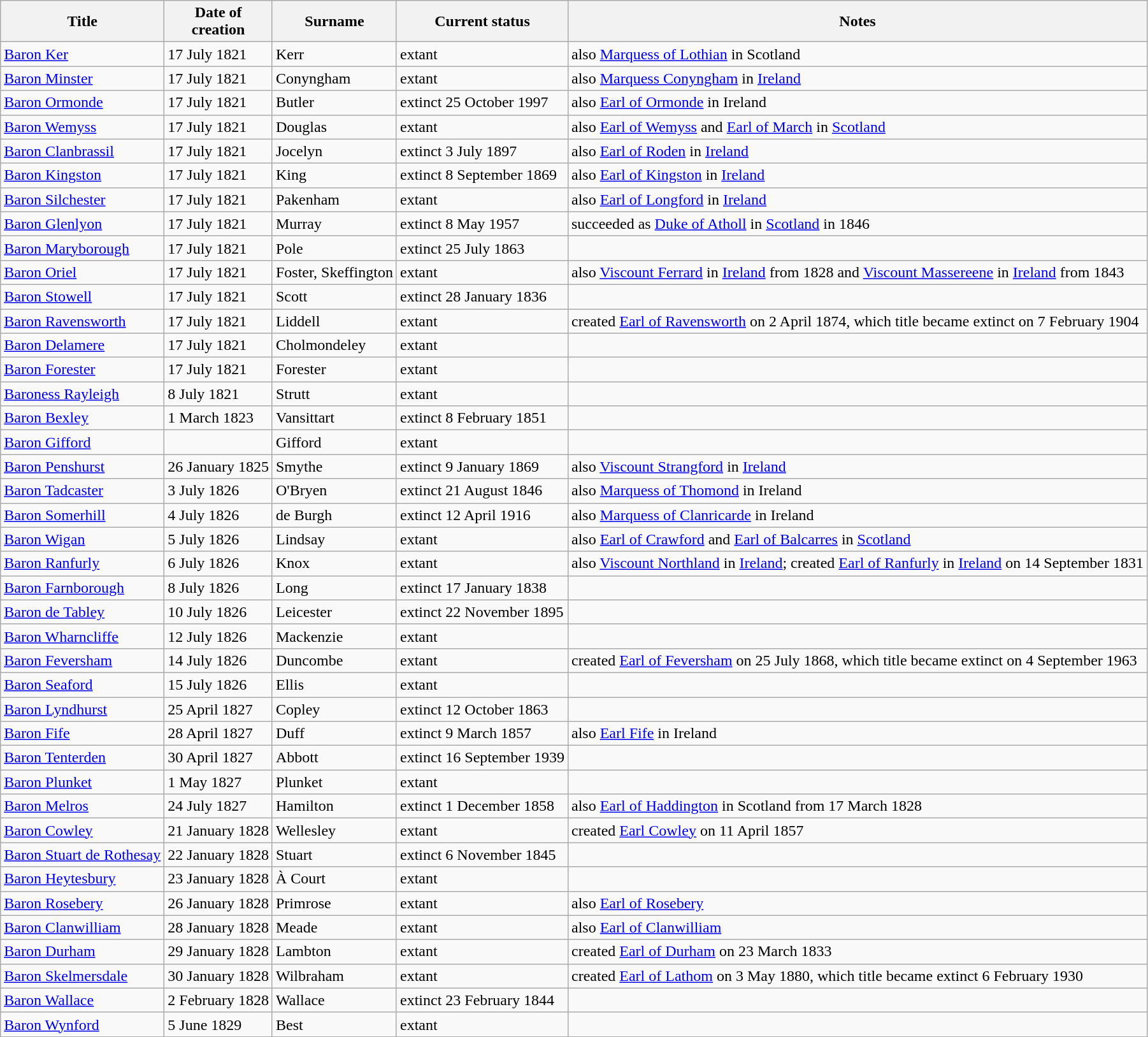<table class="wikitable sortable">
<tr>
<th>Title</th>
<th>Date of <br>creation</th>
<th>Surname</th>
<th>Current status</th>
<th>Notes</th>
</tr>
<tr>
<td><a href='#'>Baron Ker</a></td>
<td>17 July 1821</td>
<td>Kerr</td>
<td>extant</td>
<td>also <a href='#'>Marquess of Lothian</a> in Scotland</td>
</tr>
<tr>
<td><a href='#'>Baron Minster</a></td>
<td>17 July 1821</td>
<td>Conyngham</td>
<td>extant</td>
<td>also <a href='#'>Marquess Conyngham</a> in <a href='#'>Ireland</a></td>
</tr>
<tr>
<td><a href='#'>Baron Ormonde</a></td>
<td>17 July 1821</td>
<td>Butler</td>
<td>extinct 25 October 1997</td>
<td>also <a href='#'>Earl of Ormonde</a> in Ireland</td>
</tr>
<tr>
<td><a href='#'>Baron Wemyss</a></td>
<td>17 July 1821</td>
<td>Douglas</td>
<td>extant</td>
<td>also <a href='#'>Earl of Wemyss</a> and <a href='#'>Earl of March</a> in <a href='#'>Scotland</a></td>
</tr>
<tr>
<td><a href='#'>Baron Clanbrassil</a></td>
<td>17 July 1821</td>
<td>Jocelyn</td>
<td>extinct 3 July 1897</td>
<td>also <a href='#'>Earl of Roden</a> in <a href='#'>Ireland</a></td>
</tr>
<tr>
<td><a href='#'>Baron Kingston</a></td>
<td>17 July 1821</td>
<td>King</td>
<td>extinct 8 September 1869</td>
<td>also <a href='#'>Earl of Kingston</a> in <a href='#'>Ireland</a></td>
</tr>
<tr>
<td><a href='#'>Baron Silchester</a></td>
<td>17 July 1821</td>
<td>Pakenham</td>
<td>extant</td>
<td>also <a href='#'>Earl of Longford</a> in <a href='#'>Ireland</a></td>
</tr>
<tr>
<td><a href='#'>Baron Glenlyon</a></td>
<td>17 July 1821</td>
<td>Murray</td>
<td>extinct 8 May 1957</td>
<td>succeeded as <a href='#'>Duke of Atholl</a> in <a href='#'>Scotland</a> in 1846</td>
</tr>
<tr>
<td><a href='#'>Baron Maryborough</a></td>
<td>17 July 1821</td>
<td>Pole</td>
<td>extinct 25 July 1863</td>
<td></td>
</tr>
<tr>
<td><a href='#'>Baron Oriel</a></td>
<td>17 July 1821</td>
<td>Foster, Skeffington</td>
<td>extant</td>
<td>also <a href='#'>Viscount Ferrard</a> in <a href='#'>Ireland</a> from 1828 and <a href='#'>Viscount Massereene</a> in <a href='#'>Ireland</a> from 1843</td>
</tr>
<tr>
<td><a href='#'>Baron Stowell</a></td>
<td>17 July 1821</td>
<td>Scott</td>
<td>extinct 28 January 1836</td>
<td></td>
</tr>
<tr>
<td><a href='#'>Baron Ravensworth</a></td>
<td>17 July 1821</td>
<td>Liddell</td>
<td>extant</td>
<td>created <a href='#'>Earl of Ravensworth</a> on 2 April 1874, which title became extinct on 7 February 1904</td>
</tr>
<tr>
<td><a href='#'>Baron Delamere</a></td>
<td>17 July 1821</td>
<td>Cholmondeley</td>
<td>extant</td>
<td></td>
</tr>
<tr>
<td><a href='#'>Baron Forester</a></td>
<td>17 July 1821</td>
<td>Forester</td>
<td>extant</td>
<td></td>
</tr>
<tr>
<td><a href='#'>Baroness Rayleigh</a></td>
<td>8 July 1821</td>
<td>Strutt</td>
<td>extant</td>
<td></td>
</tr>
<tr>
<td><a href='#'>Baron Bexley</a></td>
<td>1 March 1823</td>
<td>Vansittart</td>
<td>extinct 8 February 1851</td>
<td></td>
</tr>
<tr>
<td><a href='#'>Baron Gifford</a></td>
<td></td>
<td>Gifford</td>
<td>extant</td>
<td></td>
</tr>
<tr>
<td><a href='#'>Baron Penshurst</a></td>
<td>26 January 1825</td>
<td>Smythe</td>
<td>extinct 9 January 1869</td>
<td>also <a href='#'>Viscount Strangford</a> in <a href='#'>Ireland</a></td>
</tr>
<tr>
<td><a href='#'>Baron Tadcaster</a></td>
<td>3 July 1826</td>
<td>O'Bryen</td>
<td>extinct 21 August 1846</td>
<td>also <a href='#'>Marquess of Thomond</a> in Ireland</td>
</tr>
<tr>
<td><a href='#'>Baron Somerhill</a></td>
<td>4 July 1826</td>
<td>de Burgh</td>
<td>extinct 12 April 1916</td>
<td>also <a href='#'>Marquess of Clanricarde</a> in Ireland</td>
</tr>
<tr>
<td><a href='#'>Baron Wigan</a></td>
<td>5 July 1826</td>
<td>Lindsay</td>
<td>extant</td>
<td>also <a href='#'>Earl of Crawford</a> and <a href='#'>Earl of Balcarres</a> in <a href='#'>Scotland</a></td>
</tr>
<tr>
<td><a href='#'>Baron Ranfurly</a></td>
<td>6 July 1826</td>
<td>Knox</td>
<td>extant</td>
<td>also <a href='#'>Viscount Northland</a> in <a href='#'>Ireland</a>; created <a href='#'>Earl of Ranfurly</a> in <a href='#'>Ireland</a> on 14 September 1831</td>
</tr>
<tr>
<td><a href='#'>Baron Farnborough</a></td>
<td>8 July 1826</td>
<td>Long</td>
<td>extinct 17 January 1838</td>
<td></td>
</tr>
<tr>
<td><a href='#'>Baron de Tabley</a></td>
<td>10 July 1826</td>
<td>Leicester</td>
<td>extinct 22 November 1895</td>
<td></td>
</tr>
<tr>
<td><a href='#'>Baron Wharncliffe</a></td>
<td>12 July 1826</td>
<td>Mackenzie</td>
<td>extant</td>
<td></td>
</tr>
<tr>
<td><a href='#'>Baron Feversham</a></td>
<td>14 July 1826</td>
<td>Duncombe</td>
<td>extant</td>
<td>created <a href='#'>Earl of Feversham</a> on 25 July 1868, which title became extinct on 4 September 1963</td>
</tr>
<tr>
<td><a href='#'>Baron Seaford</a></td>
<td>15 July 1826</td>
<td>Ellis</td>
<td>extant</td>
<td></td>
</tr>
<tr>
<td><a href='#'>Baron Lyndhurst</a></td>
<td>25 April 1827</td>
<td>Copley</td>
<td>extinct 12 October 1863</td>
<td></td>
</tr>
<tr>
<td><a href='#'>Baron Fife</a></td>
<td>28 April 1827</td>
<td>Duff</td>
<td>extinct 9 March 1857</td>
<td>also <a href='#'>Earl Fife</a> in Ireland</td>
</tr>
<tr>
<td><a href='#'>Baron Tenterden</a></td>
<td>30 April 1827</td>
<td>Abbott</td>
<td>extinct 16 September 1939</td>
<td></td>
</tr>
<tr>
<td><a href='#'>Baron Plunket</a></td>
<td>1 May 1827</td>
<td>Plunket</td>
<td>extant</td>
<td></td>
</tr>
<tr>
<td><a href='#'>Baron Melros</a></td>
<td>24 July 1827</td>
<td>Hamilton</td>
<td>extinct 1 December 1858</td>
<td>also <a href='#'>Earl of Haddington</a> in Scotland from 17 March 1828</td>
</tr>
<tr>
<td><a href='#'>Baron Cowley</a></td>
<td>21 January 1828</td>
<td>Wellesley</td>
<td>extant</td>
<td>created <a href='#'>Earl Cowley</a> on 11 April 1857</td>
</tr>
<tr>
<td><a href='#'>Baron Stuart de Rothesay</a></td>
<td>22 January 1828</td>
<td>Stuart</td>
<td>extinct 6 November 1845</td>
<td></td>
</tr>
<tr>
<td><a href='#'>Baron Heytesbury</a></td>
<td>23 January 1828</td>
<td>À Court</td>
<td>extant</td>
<td></td>
</tr>
<tr>
<td><a href='#'>Baron Rosebery</a></td>
<td>26 January 1828</td>
<td>Primrose</td>
<td>extant</td>
<td>also <a href='#'>Earl of Rosebery</a></td>
</tr>
<tr>
<td><a href='#'>Baron Clanwilliam</a></td>
<td>28 January 1828</td>
<td>Meade</td>
<td>extant</td>
<td>also <a href='#'>Earl of Clanwilliam</a></td>
</tr>
<tr>
<td><a href='#'>Baron Durham</a></td>
<td>29 January 1828</td>
<td>Lambton</td>
<td>extant</td>
<td>created <a href='#'>Earl of Durham</a> on 23 March 1833</td>
</tr>
<tr>
<td><a href='#'>Baron Skelmersdale</a></td>
<td>30 January 1828</td>
<td>Wilbraham</td>
<td>extant</td>
<td>created <a href='#'>Earl of Lathom</a> on 3 May 1880, which title became extinct 6 February 1930</td>
</tr>
<tr>
<td><a href='#'>Baron Wallace</a></td>
<td>2 February 1828</td>
<td>Wallace</td>
<td>extinct 23 February 1844</td>
<td></td>
</tr>
<tr>
<td><a href='#'>Baron Wynford</a></td>
<td>5 June 1829</td>
<td>Best</td>
<td>extant</td>
<td></td>
</tr>
</table>
